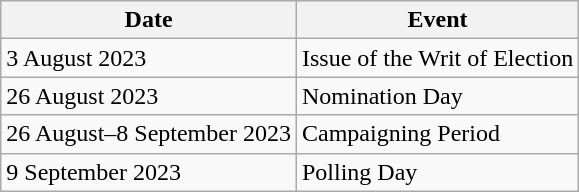<table class="wikitable">
<tr>
<th>Date</th>
<th>Event</th>
</tr>
<tr>
<td>3 August 2023</td>
<td>Issue of the Writ of Election</td>
</tr>
<tr>
<td>26 August 2023</td>
<td>Nomination Day</td>
</tr>
<tr>
<td>26 August–8 September 2023</td>
<td>Campaigning Period</td>
</tr>
<tr>
<td>9 September 2023</td>
<td>Polling Day</td>
</tr>
</table>
